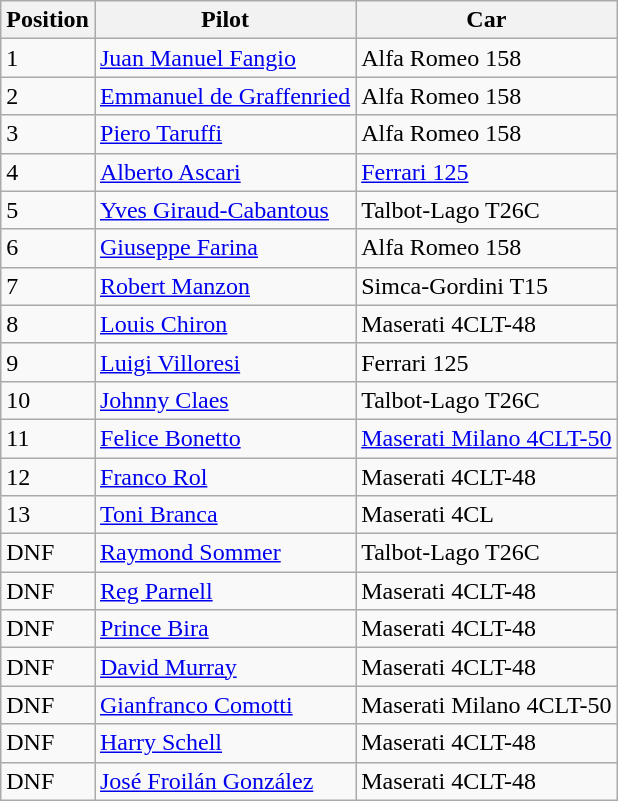<table class="wikitable">
<tr>
<th>Position</th>
<th>Pilot</th>
<th>Car</th>
</tr>
<tr>
<td>1</td>
<td> <a href='#'>Juan Manuel Fangio</a></td>
<td>Alfa Romeo 158</td>
</tr>
<tr>
<td>2</td>
<td> <a href='#'>Emmanuel de Graffenried</a></td>
<td>Alfa Romeo 158</td>
</tr>
<tr>
<td>3</td>
<td> <a href='#'>Piero Taruffi</a></td>
<td>Alfa Romeo 158</td>
</tr>
<tr>
<td>4</td>
<td> <a href='#'>Alberto Ascari</a></td>
<td><a href='#'>Ferrari 125</a></td>
</tr>
<tr>
<td>5</td>
<td> <a href='#'>Yves Giraud-Cabantous</a></td>
<td>Talbot-Lago T26C</td>
</tr>
<tr>
<td>6</td>
<td> <a href='#'>Giuseppe Farina</a></td>
<td>Alfa Romeo 158</td>
</tr>
<tr>
<td>7</td>
<td> <a href='#'>Robert Manzon</a></td>
<td>Simca-Gordini T15</td>
</tr>
<tr>
<td>8</td>
<td> <a href='#'>Louis Chiron</a></td>
<td>Maserati 4CLT-48</td>
</tr>
<tr>
<td>9</td>
<td> <a href='#'>Luigi Villoresi</a></td>
<td>Ferrari 125</td>
</tr>
<tr>
<td>10</td>
<td> <a href='#'>Johnny Claes</a></td>
<td>Talbot-Lago T26C</td>
</tr>
<tr>
<td>11</td>
<td> <a href='#'>Felice Bonetto</a></td>
<td><a href='#'>Maserati Milano 4CLT-50</a></td>
</tr>
<tr>
<td>12</td>
<td> <a href='#'>Franco Rol</a></td>
<td>Maserati 4CLT-48</td>
</tr>
<tr>
<td>13</td>
<td> <a href='#'>Toni Branca</a></td>
<td>Maserati 4CL</td>
</tr>
<tr>
<td>DNF</td>
<td> <a href='#'>Raymond Sommer</a></td>
<td>Talbot-Lago T26C</td>
</tr>
<tr>
<td>DNF</td>
<td> <a href='#'>Reg Parnell</a></td>
<td>Maserati 4CLT-48</td>
</tr>
<tr>
<td>DNF</td>
<td> <a href='#'>Prince Bira</a></td>
<td>Maserati 4CLT-48</td>
</tr>
<tr>
<td>DNF</td>
<td> <a href='#'>David Murray</a></td>
<td>Maserati 4CLT-48</td>
</tr>
<tr>
<td>DNF</td>
<td> <a href='#'>Gianfranco Comotti</a></td>
<td>Maserati Milano 4CLT-50</td>
</tr>
<tr>
<td>DNF</td>
<td> <a href='#'>Harry Schell</a></td>
<td>Maserati 4CLT-48</td>
</tr>
<tr>
<td>DNF</td>
<td> <a href='#'>José Froilán González</a></td>
<td>Maserati 4CLT-48</td>
</tr>
</table>
